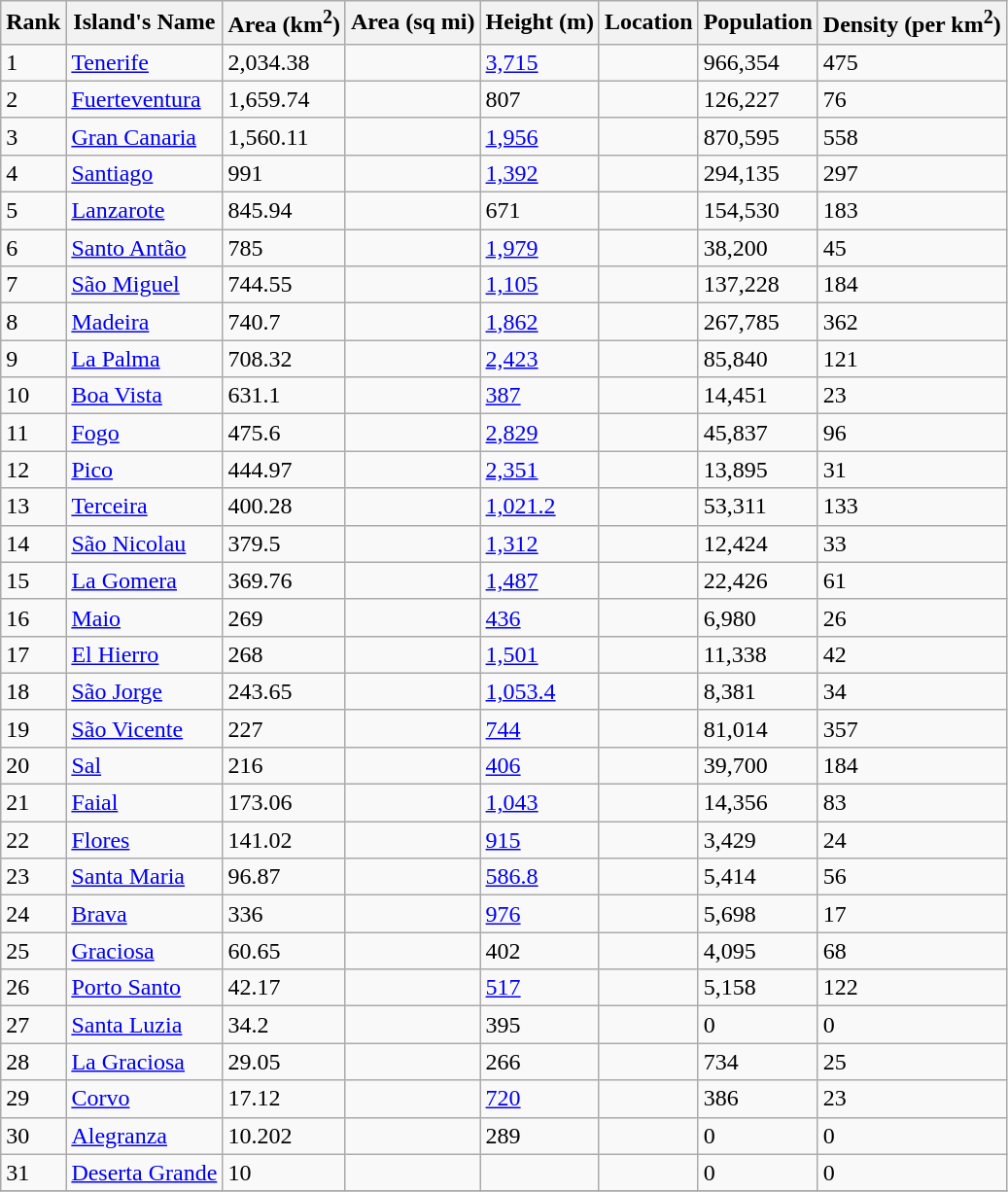<table class="wikitable sortable">
<tr>
<th>Rank</th>
<th>Island's Name</th>
<th data-sort-type="number">Area (km<sup>2</sup>)</th>
<th data-sort-type="number">Area (sq mi)</th>
<th data-sort-type="number">Height (m)</th>
<th>Location</th>
<th data-sort-type="number">Population</th>
<th data-sort-type="number">Density (per km<sup>2</sup>)</th>
</tr>
<tr>
<td>1</td>
<td><a href='#'>Tenerife</a></td>
<td>2,034.38</td>
<td></td>
<td><a href='#'>3,715</a></td>
<td></td>
<td>966,354</td>
<td>475</td>
</tr>
<tr>
<td>2</td>
<td><a href='#'>Fuerteventura</a></td>
<td>1,659.74</td>
<td></td>
<td>807</td>
<td></td>
<td>126,227</td>
<td>76</td>
</tr>
<tr>
<td>3</td>
<td><a href='#'>Gran Canaria</a></td>
<td>1,560.11</td>
<td></td>
<td><a href='#'>1,956</a></td>
<td></td>
<td>870,595</td>
<td>558</td>
</tr>
<tr>
<td>4</td>
<td><a href='#'>Santiago</a></td>
<td>991</td>
<td></td>
<td><a href='#'>1,392</a></td>
<td></td>
<td>294,135</td>
<td>297</td>
</tr>
<tr>
<td>5</td>
<td><a href='#'>Lanzarote</a></td>
<td>845.94</td>
<td></td>
<td>671</td>
<td></td>
<td>154,530</td>
<td>183</td>
</tr>
<tr>
<td>6</td>
<td><a href='#'>Santo Antão</a></td>
<td>785</td>
<td></td>
<td><a href='#'>1,979</a></td>
<td></td>
<td>38,200</td>
<td>45</td>
</tr>
<tr>
<td>7</td>
<td><a href='#'>São Miguel</a></td>
<td>744.55</td>
<td></td>
<td><a href='#'>1,105</a></td>
<td></td>
<td>137,228</td>
<td>184</td>
</tr>
<tr>
<td>8</td>
<td><a href='#'>Madeira</a></td>
<td>740.7</td>
<td></td>
<td><a href='#'>1,862</a></td>
<td></td>
<td>267,785</td>
<td>362</td>
</tr>
<tr>
<td>9</td>
<td><a href='#'>La Palma</a></td>
<td>708.32</td>
<td></td>
<td><a href='#'>2,423</a></td>
<td></td>
<td>85,840</td>
<td>121</td>
</tr>
<tr>
<td>10</td>
<td><a href='#'>Boa Vista</a></td>
<td>631.1</td>
<td></td>
<td><a href='#'>387</a></td>
<td></td>
<td>14,451</td>
<td>23</td>
</tr>
<tr>
<td>11</td>
<td><a href='#'>Fogo</a></td>
<td>475.6</td>
<td></td>
<td><a href='#'>2,829</a></td>
<td></td>
<td>45,837</td>
<td>96</td>
</tr>
<tr>
<td>12</td>
<td><a href='#'>Pico</a></td>
<td>444.97</td>
<td></td>
<td><a href='#'>2,351</a></td>
<td></td>
<td>13,895</td>
<td>31</td>
</tr>
<tr>
<td>13</td>
<td><a href='#'>Terceira</a></td>
<td>400.28</td>
<td></td>
<td><a href='#'>1,021.2</a></td>
<td></td>
<td>53,311</td>
<td>133</td>
</tr>
<tr>
<td>14</td>
<td><a href='#'>São Nicolau</a></td>
<td>379.5</td>
<td></td>
<td><a href='#'>1,312</a></td>
<td></td>
<td>12,424</td>
<td>33</td>
</tr>
<tr>
<td>15</td>
<td><a href='#'>La Gomera</a></td>
<td>369.76</td>
<td></td>
<td><a href='#'>1,487</a></td>
<td></td>
<td>22,426</td>
<td>61</td>
</tr>
<tr>
<td>16</td>
<td><a href='#'>Maio</a></td>
<td>269</td>
<td></td>
<td><a href='#'>436</a></td>
<td></td>
<td>6,980</td>
<td>26</td>
</tr>
<tr>
<td>17</td>
<td><a href='#'>El Hierro</a></td>
<td>268</td>
<td></td>
<td><a href='#'>1,501</a></td>
<td></td>
<td>11,338</td>
<td>42</td>
</tr>
<tr>
<td>18</td>
<td><a href='#'>São Jorge</a></td>
<td>243.65</td>
<td></td>
<td><a href='#'>1,053.4</a></td>
<td></td>
<td>8,381</td>
<td>34</td>
</tr>
<tr>
<td>19</td>
<td><a href='#'>São Vicente</a></td>
<td>227</td>
<td></td>
<td><a href='#'>744</a></td>
<td></td>
<td>81,014</td>
<td>357</td>
</tr>
<tr>
<td>20</td>
<td><a href='#'>Sal</a></td>
<td>216</td>
<td></td>
<td><a href='#'>406</a></td>
<td></td>
<td>39,700</td>
<td>184</td>
</tr>
<tr>
<td>21</td>
<td><a href='#'>Faial</a></td>
<td>173.06</td>
<td></td>
<td><a href='#'>1,043</a></td>
<td></td>
<td>14,356</td>
<td>83</td>
</tr>
<tr>
<td>22</td>
<td><a href='#'>Flores</a></td>
<td>141.02</td>
<td></td>
<td><a href='#'>915</a></td>
<td></td>
<td>3,429</td>
<td>24</td>
</tr>
<tr>
<td>23</td>
<td><a href='#'>Santa Maria</a></td>
<td>96.87</td>
<td></td>
<td><a href='#'>586.8</a></td>
<td></td>
<td>5,414</td>
<td>56</td>
</tr>
<tr>
<td>24</td>
<td><a href='#'>Brava</a></td>
<td>336</td>
<td></td>
<td><a href='#'>976</a></td>
<td></td>
<td>5,698</td>
<td>17</td>
</tr>
<tr>
<td>25</td>
<td><a href='#'>Graciosa</a></td>
<td>60.65</td>
<td></td>
<td>402</td>
<td></td>
<td>4,095</td>
<td>68</td>
</tr>
<tr>
<td>26</td>
<td><a href='#'>Porto Santo</a></td>
<td>42.17</td>
<td></td>
<td><a href='#'>517</a></td>
<td></td>
<td>5,158</td>
<td>122</td>
</tr>
<tr>
<td>27</td>
<td><a href='#'>Santa Luzia</a></td>
<td>34.2</td>
<td></td>
<td>395</td>
<td></td>
<td>0</td>
<td>0</td>
</tr>
<tr>
<td>28</td>
<td><a href='#'>La Graciosa</a></td>
<td>29.05</td>
<td></td>
<td>266</td>
<td></td>
<td>734</td>
<td>25</td>
</tr>
<tr>
<td>29</td>
<td><a href='#'>Corvo</a></td>
<td>17.12</td>
<td></td>
<td><a href='#'>720</a></td>
<td></td>
<td>386</td>
<td>23</td>
</tr>
<tr>
<td>30</td>
<td><a href='#'>Alegranza</a></td>
<td>10.202</td>
<td></td>
<td>289</td>
<td></td>
<td>0</td>
<td>0</td>
</tr>
<tr>
<td>31</td>
<td><a href='#'>Deserta Grande</a></td>
<td>10</td>
<td></td>
<td></td>
<td></td>
<td>0</td>
<td>0</td>
</tr>
<tr>
</tr>
</table>
